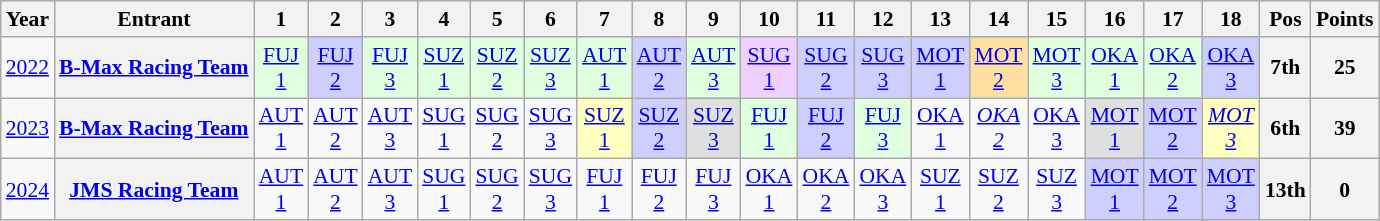<table class="wikitable" style="text-align:center; font-size:90%">
<tr>
<th>Year</th>
<th>Entrant</th>
<th>1</th>
<th>2</th>
<th>3</th>
<th>4</th>
<th>5</th>
<th>6</th>
<th>7</th>
<th>8</th>
<th>9</th>
<th>10</th>
<th>11</th>
<th>12</th>
<th>13</th>
<th>14</th>
<th>15</th>
<th>16</th>
<th>17</th>
<th>18</th>
<th>Pos</th>
<th>Points</th>
</tr>
<tr>
<td><a href='#'>2022</a></td>
<th><a href='#'>B-Max Racing Team</a></th>
<td style="background:#DFFFDF;"><a href='#'>FUJ<br>1</a><br></td>
<td style="background:#CFCFFF;"><a href='#'>FUJ<br>2</a><br></td>
<td style="background:#DFFFDF;"><a href='#'>FUJ<br>3</a><br></td>
<td style="background:#DFFFDF;"><a href='#'>SUZ<br>1</a><br></td>
<td style="background:#DFFFDF;"><a href='#'>SUZ<br>2</a><br></td>
<td style="background:#DFFFDF;"><a href='#'>SUZ<br>3</a><br></td>
<td style="background:#DFFFDF;"><a href='#'>AUT<br>1</a><br></td>
<td style="background:#CFCFFF;"><a href='#'>AUT<br>2</a><br></td>
<td style="background:#DFFFDF;"><a href='#'>AUT<br>3</a><br></td>
<td style="background:#EFCFFF;"><a href='#'>SUG<br>1</a><br></td>
<td style="background:#CFCFFF;"><a href='#'>SUG<br>2</a><br></td>
<td style="background:#CFCFFF;"><a href='#'>SUG<br>3</a><br></td>
<td style="background:#CFCFFF;"><a href='#'>MOT<br>1</a><br></td>
<td style="background:#FFDF9F;"><a href='#'>MOT<br>2</a><br></td>
<td style="background:#DFFFDF;"><a href='#'>MOT<br>3</a><br></td>
<td style="background:#DFFFDF;"><a href='#'>OKA<br>1</a><br></td>
<td style="background:#DFFFDF;"><a href='#'>OKA<br>2</a><br></td>
<td style="background:#CFCFFF;"><a href='#'>OKA<br>3</a><br></td>
<th>7th</th>
<th>25</th>
</tr>
<tr>
<td><a href='#'>2023</a></td>
<th><a href='#'>B-Max Racing Team</a></th>
<td style="background:#;"><a href='#'>AUT<br>1</a><br></td>
<td style="background:#;"><a href='#'>AUT<br>2</a><br></td>
<td style="background:#;"><a href='#'>AUT<br>3</a><br></td>
<td style="background:#;"><a href='#'>SUG<br>1</a><br></td>
<td style="background:#;"><a href='#'>SUG<br>2</a><br></td>
<td style="background:#;"><a href='#'>SUG<br>3</a><br></td>
<td style="background:#FFFFBF;"><a href='#'>SUZ<br>1</a><br></td>
<td style="background:#CFCFFF;"><a href='#'>SUZ<br>2</a><br></td>
<td style="background:#DFDFDF;"><a href='#'>SUZ<br>3</a><br></td>
<td style="background:#DFFFDF;"><a href='#'>FUJ<br>1</a><br></td>
<td style="background:#CFCFFF;"><a href='#'>FUJ<br>2</a><br></td>
<td style="background:#DFFFDF;"><a href='#'>FUJ<br>3</a><br></td>
<td style="background:#;"><a href='#'>OKA<br>1</a><br></td>
<td style="background:#;"><em><a href='#'>OKA<br>2</a></em><br></td>
<td style="background:#;"><a href='#'>OKA<br>3</a><br></td>
<td style="background:#DFDFDF;"><a href='#'>MOT<br>1</a><br></td>
<td style="background:#CFCFFF;"><a href='#'>MOT<br>2</a><br></td>
<td style="background:#FFFFBF;"><em><a href='#'>MOT<br>3</a><br></em></td>
<th>6th</th>
<th>39</th>
</tr>
<tr>
<td><a href='#'>2024</a></td>
<th><a href='#'>JMS Racing Team</a></th>
<td style="background:#;"><a href='#'>AUT<br>1</a><br></td>
<td style="background:#;"><a href='#'>AUT<br>2</a><br></td>
<td style="background:#;"><a href='#'>AUT<br>3</a><br></td>
<td style="background:#;"><a href='#'>SUG<br>1</a><br></td>
<td style="background:#;"><a href='#'>SUG<br>2</a><br></td>
<td style="background:#;"><a href='#'>SUG<br>3</a><br></td>
<td style="background:#;"><a href='#'>FUJ<br>1</a><br></td>
<td style="background:#;"><a href='#'>FUJ<br>2</a><br></td>
<td style="background:#;"><a href='#'>FUJ<br>3</a><br></td>
<td style="background:#;"><a href='#'>OKA<br>1</a><br></td>
<td style="background:#;"><a href='#'>OKA<br>2</a><em><br></td>
<td style="background:#;"><a href='#'>OKA<br>3</a><br></td>
<td style="background:#;"><a href='#'>SUZ<br>1</a><br></td>
<td style="background:#;"><a href='#'>SUZ<br>2</a><br></td>
<td style="background:#;"><a href='#'>SUZ<br>3</a><br></td>
<td style="background:#CFCFFF;"><a href='#'>MOT<br>1</a><br></td>
<td style="background:#CFCFFF;"><a href='#'>MOT<br>2</a><br></td>
<td style="background:#CFCFFF;"><a href='#'>MOT<br>3</a><br></td>
<th>13th</th>
<th>0</th>
</tr>
</table>
